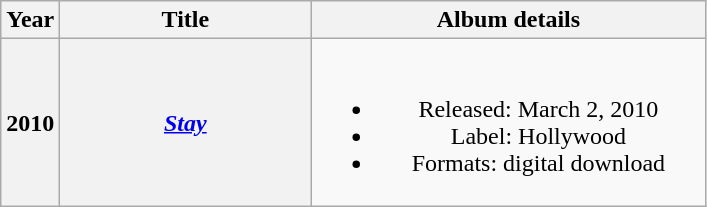<table class="wikitable plainrowheaders" style="text-align:center;">
<tr>
<th scope="col" style="width:2em;">Year</th>
<th scope="col" style="width:10em;">Title</th>
<th scope="col" style="width:16em;">Album details</th>
</tr>
<tr>
<th scope="row">2010</th>
<th scope="row"><em><a href='#'>Stay</a></em></th>
<td><br><ul><li>Released: March 2, 2010 </li><li>Label: Hollywood</li><li>Formats: digital download</li></ul></td>
</tr>
</table>
